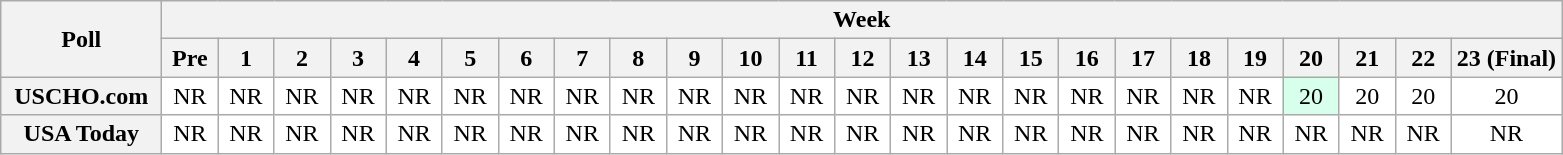<table class="wikitable" style="white-space:nowrap;">
<tr>
<th scope="col" width="100" rowspan="2">Poll</th>
<th colspan="25">Week</th>
</tr>
<tr>
<th scope="col" width="30">Pre</th>
<th scope="col" width="30">1</th>
<th scope="col" width="30">2</th>
<th scope="col" width="30">3</th>
<th scope="col" width="30">4</th>
<th scope="col" width="30">5</th>
<th scope="col" width="30">6</th>
<th scope="col" width="30">7</th>
<th scope="col" width="30">8</th>
<th scope="col" width="30">9</th>
<th scope="col" width="30">10</th>
<th scope="col" width="30">11</th>
<th scope="col" width="30">12</th>
<th scope="col" width="30">13</th>
<th scope="col" width="30">14</th>
<th scope="col" width="30">15</th>
<th scope="col" width="30">16</th>
<th scope="col" width="30">17</th>
<th scope="col" width="30">18</th>
<th scope="col" width="30">19</th>
<th scope="col" width="30">20</th>
<th scope="col" width="30">21</th>
<th scope="col" width="30">22</th>
<th scope="col" width="30">23 (Final)</th>
</tr>
<tr style="text-align:center;">
<th>USCHO.com</th>
<td bgcolor=FFFFFF>NR</td>
<td bgcolor=FFFFFF>NR</td>
<td bgcolor=FFFFFF>NR</td>
<td bgcolor=FFFFFF>NR</td>
<td bgcolor=FFFFFF>NR</td>
<td bgcolor=FFFFFF>NR</td>
<td bgcolor=FFFFFF>NR</td>
<td bgcolor=FFFFFF>NR</td>
<td bgcolor=FFFFFF>NR</td>
<td bgcolor=FFFFFF>NR</td>
<td bgcolor=FFFFFF>NR</td>
<td bgcolor=FFFFFF>NR</td>
<td bgcolor=FFFFFF>NR</td>
<td bgcolor=FFFFFF>NR</td>
<td bgcolor=FFFFFF>NR</td>
<td bgcolor=FFFFFF>NR</td>
<td bgcolor=FFFFFF>NR</td>
<td bgcolor=FFFFFF>NR</td>
<td bgcolor=FFFFFF>NR</td>
<td bgcolor=FFFFFF>NR</td>
<td bgcolor=D8FFEB>20</td>
<td bgcolor=FFFFFF>20</td>
<td bgcolor=FFFFFF>20</td>
<td bgcolor=FFFFFF>20</td>
</tr>
<tr style="text-align:center;">
<th>USA Today</th>
<td bgcolor=FFFFFF>NR</td>
<td bgcolor=FFFFFF>NR</td>
<td bgcolor=FFFFFF>NR</td>
<td bgcolor=FFFFFF>NR</td>
<td bgcolor=FFFFFF>NR</td>
<td bgcolor=FFFFFF>NR</td>
<td bgcolor=FFFFFF>NR</td>
<td bgcolor=FFFFFF>NR</td>
<td bgcolor=FFFFFF>NR</td>
<td bgcolor=FFFFFF>NR</td>
<td bgcolor=FFFFFF>NR</td>
<td bgcolor=FFFFFF>NR</td>
<td bgcolor=FFFFFF>NR</td>
<td bgcolor=FFFFFF>NR</td>
<td bgcolor=FFFFFF>NR</td>
<td bgcolor=FFFFFF>NR</td>
<td bgcolor=FFFFFF>NR</td>
<td bgcolor=FFFFFF>NR</td>
<td bgcolor=FFFFFF>NR</td>
<td bgcolor=FFFFFF>NR</td>
<td bgcolor=FFFFFF>NR</td>
<td bgcolor=FFFFFF>NR</td>
<td bgcolor=FFFFFF>NR</td>
<td bgcolor=FFFFFF>NR</td>
</tr>
</table>
